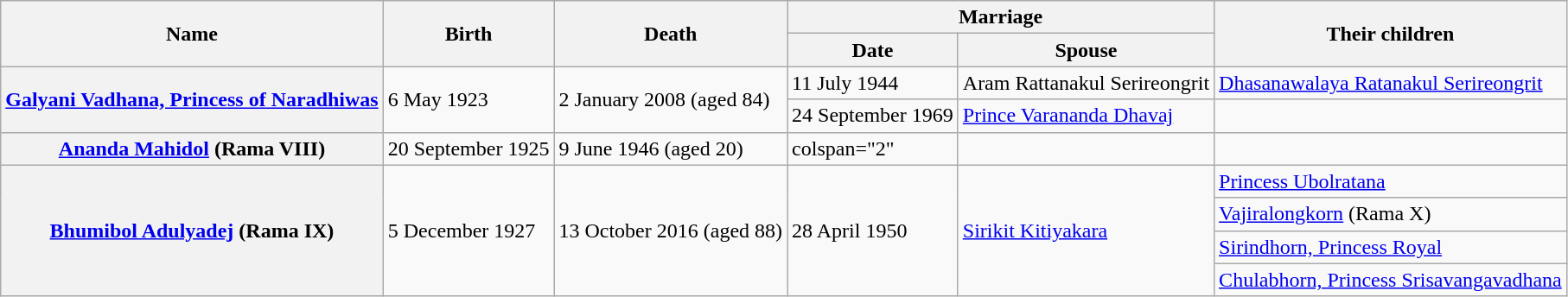<table class="wikitable plainrowheaders">
<tr>
<th rowspan="2" scope="col">Name</th>
<th rowspan="2" scope="col">Birth</th>
<th rowspan="2" scope="col">Death</th>
<th colspan="2" scope="col">Marriage</th>
<th rowspan="2" scope="col">Their children</th>
</tr>
<tr>
<th scope="col">Date</th>
<th scope="col">Spouse</th>
</tr>
<tr>
<th rowspan="2" scope="row"><a href='#'>Galyani Vadhana, Princess of Naradhiwas</a></th>
<td rowspan="2">6 May 1923</td>
<td rowspan="2">2 January 2008 (aged 84)</td>
<td>11 July 1944<br></td>
<td>Aram Rattanakul Serireongrit</td>
<td><a href='#'>Dhasanawalaya Ratanakul Serireongrit</a></td>
</tr>
<tr>
<td>24 September 1969</td>
<td><a href='#'>Prince Varananda Dhavaj</a></td>
<td></td>
</tr>
<tr>
<th scope="row"><a href='#'>Ananda Mahidol</a> (Rama VIII)</th>
<td>20 September 1925</td>
<td>9 June 1946 (aged 20)</td>
<td>colspan="2" </td>
<td></td>
</tr>
<tr>
<th rowspan="4" scope="row"><a href='#'>Bhumibol Adulyadej</a> (Rama IX)</th>
<td rowspan="4">5 December 1927</td>
<td rowspan="4">13 October 2016 (aged 88)</td>
<td rowspan="4">28 April 1950</td>
<td rowspan="4"><a href='#'>Sirikit Kitiyakara</a></td>
<td><a href='#'>Princess Ubolratana</a></td>
</tr>
<tr>
<td><a href='#'>Vajiralongkorn</a> (Rama X)</td>
</tr>
<tr>
<td><a href='#'>Sirindhorn, Princess Royal</a></td>
</tr>
<tr>
<td><a href='#'>Chulabhorn, Princess Srisavangavadhana</a></td>
</tr>
</table>
